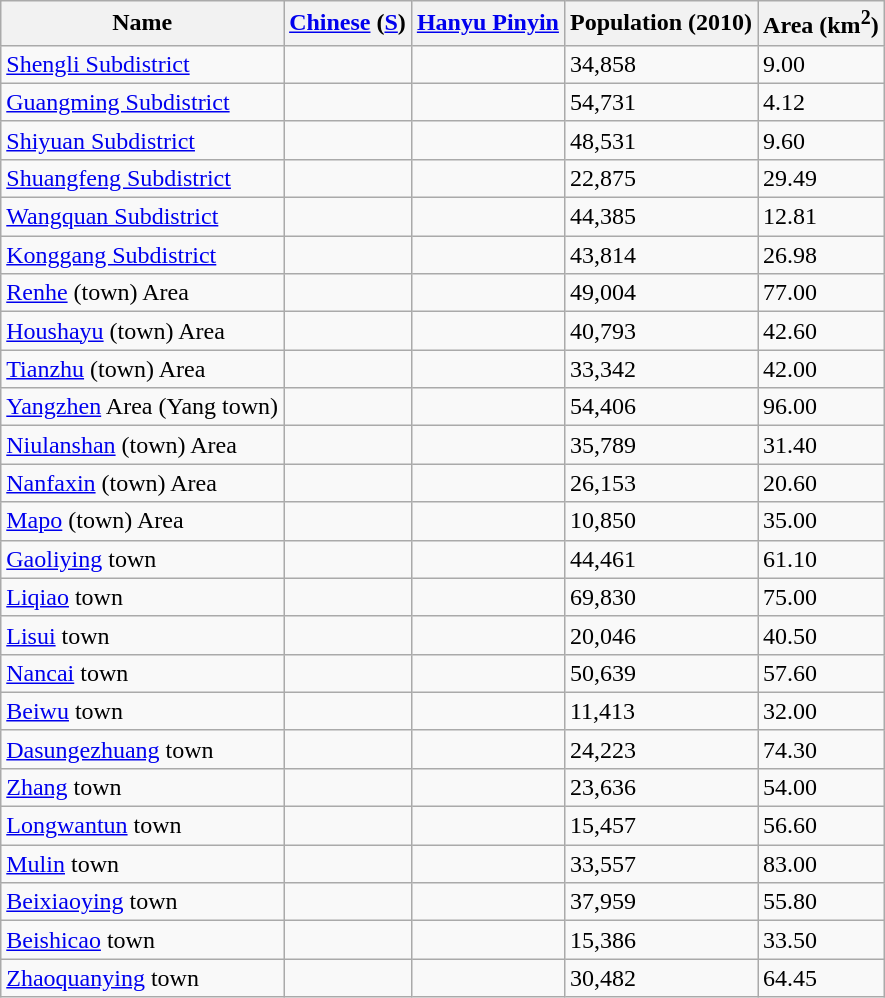<table class="wikitable">
<tr>
<th>Name</th>
<th><a href='#'>Chinese</a> (<a href='#'>S</a>)</th>
<th><a href='#'>Hanyu Pinyin</a></th>
<th>Population (2010)</th>
<th>Area (km<sup>2</sup>)</th>
</tr>
<tr>
<td><a href='#'>Shengli Subdistrict</a></td>
<td></td>
<td></td>
<td>34,858</td>
<td>9.00</td>
</tr>
<tr>
<td><a href='#'>Guangming Subdistrict</a></td>
<td></td>
<td></td>
<td>54,731</td>
<td>4.12</td>
</tr>
<tr>
<td><a href='#'>Shiyuan Subdistrict</a></td>
<td></td>
<td></td>
<td>48,531</td>
<td>9.60</td>
</tr>
<tr>
<td><a href='#'>Shuangfeng Subdistrict</a></td>
<td></td>
<td></td>
<td>22,875</td>
<td>29.49</td>
</tr>
<tr>
<td><a href='#'>Wangquan Subdistrict</a></td>
<td></td>
<td></td>
<td>44,385</td>
<td>12.81</td>
</tr>
<tr>
<td><a href='#'>Konggang Subdistrict</a></td>
<td></td>
<td></td>
<td>43,814</td>
<td>26.98</td>
</tr>
<tr>
<td><a href='#'>Renhe</a> (town) Area</td>
<td></td>
<td></td>
<td>49,004</td>
<td>77.00</td>
</tr>
<tr>
<td><a href='#'>Houshayu</a> (town) Area</td>
<td></td>
<td></td>
<td>40,793</td>
<td>42.60</td>
</tr>
<tr>
<td><a href='#'>Tianzhu</a> (town) Area</td>
<td></td>
<td></td>
<td>33,342</td>
<td>42.00</td>
</tr>
<tr>
<td><a href='#'>Yangzhen</a> Area (Yang town)</td>
<td></td>
<td></td>
<td>54,406</td>
<td>96.00</td>
</tr>
<tr>
<td><a href='#'>Niulanshan</a> (town) Area</td>
<td></td>
<td></td>
<td>35,789</td>
<td>31.40</td>
</tr>
<tr>
<td><a href='#'>Nanfaxin</a> (town) Area</td>
<td></td>
<td></td>
<td>26,153</td>
<td>20.60</td>
</tr>
<tr>
<td><a href='#'>Mapo</a> (town) Area</td>
<td></td>
<td></td>
<td>10,850</td>
<td>35.00</td>
</tr>
<tr>
<td><a href='#'>Gaoliying</a> town</td>
<td></td>
<td></td>
<td>44,461</td>
<td>61.10</td>
</tr>
<tr>
<td><a href='#'>Liqiao</a> town</td>
<td></td>
<td></td>
<td>69,830</td>
<td>75.00</td>
</tr>
<tr>
<td><a href='#'>Lisui</a> town</td>
<td></td>
<td></td>
<td>20,046</td>
<td>40.50</td>
</tr>
<tr>
<td><a href='#'>Nancai</a> town</td>
<td></td>
<td></td>
<td>50,639</td>
<td>57.60</td>
</tr>
<tr>
<td><a href='#'>Beiwu</a> town</td>
<td></td>
<td></td>
<td>11,413</td>
<td>32.00</td>
</tr>
<tr>
<td><a href='#'>Dasungezhuang</a> town</td>
<td></td>
<td></td>
<td>24,223</td>
<td>74.30</td>
</tr>
<tr>
<td><a href='#'>Zhang</a> town</td>
<td></td>
<td></td>
<td>23,636</td>
<td>54.00</td>
</tr>
<tr>
<td><a href='#'>Longwantun</a> town</td>
<td></td>
<td></td>
<td>15,457</td>
<td>56.60</td>
</tr>
<tr>
<td><a href='#'>Mulin</a> town</td>
<td></td>
<td></td>
<td>33,557</td>
<td>83.00</td>
</tr>
<tr>
<td><a href='#'>Beixiaoying</a> town</td>
<td></td>
<td></td>
<td>37,959</td>
<td>55.80</td>
</tr>
<tr>
<td><a href='#'>Beishicao</a> town</td>
<td></td>
<td></td>
<td>15,386</td>
<td>33.50</td>
</tr>
<tr>
<td><a href='#'>Zhaoquanying</a> town</td>
<td></td>
<td></td>
<td>30,482</td>
<td>64.45</td>
</tr>
</table>
